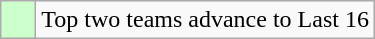<table class="wikitable">
<tr>
<td style="background: #ccffcc;">    </td>
<td>Top two teams advance to Last 16</td>
</tr>
</table>
